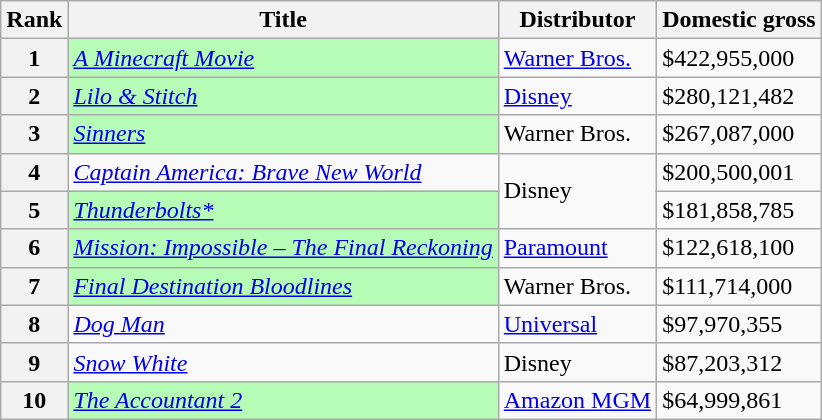<table class="wikitable sortable" style="margin:auto; text-align:left">
<tr>
<th>Rank</th>
<th>Title</th>
<th>Distributor</th>
<th>Domestic gross</th>
</tr>
<tr>
<th>1</th>
<td style="background:#b6fcb6;"><em><a href='#'>A Minecraft Movie</a></em> </td>
<td><a href='#'>Warner Bros.</a></td>
<td>$422,955,000</td>
</tr>
<tr>
<th>2</th>
<td style="background:#b6fcb6;"><em><a href='#'>Lilo & Stitch</a></em> </td>
<td><a href='#'>Disney</a></td>
<td>$280,121,482</td>
</tr>
<tr>
<th>3</th>
<td style="background:#b6fcb6;"><em><a href='#'>Sinners</a></em> </td>
<td>Warner Bros.</td>
<td>$267,087,000</td>
</tr>
<tr>
<th>4</th>
<td><em><a href='#'>Captain America: Brave New World</a></em></td>
<td rowspan="2">Disney</td>
<td>$200,500,001</td>
</tr>
<tr>
<th>5</th>
<td style="background:#b6fcb6;"><em><a href='#'>Thunderbolts*</a></em> </td>
<td>$181,858,785</td>
</tr>
<tr>
<th>6</th>
<td style="background:#b6fcb6;"><em><a href='#'>Mission: Impossible – The Final Reckoning</a></em> </td>
<td><a href='#'>Paramount</a></td>
<td>$122,618,100</td>
</tr>
<tr>
<th>7</th>
<td style="background:#b6fcb6;"><em><a href='#'>Final Destination Bloodlines</a></em> </td>
<td>Warner Bros.</td>
<td>$111,714,000</td>
</tr>
<tr>
<th>8</th>
<td><em><a href='#'>Dog Man</a></em></td>
<td><a href='#'>Universal</a></td>
<td>$97,970,355</td>
</tr>
<tr>
<th>9</th>
<td><em><a href='#'>Snow White</a></em></td>
<td>Disney</td>
<td>$87,203,312</td>
</tr>
<tr>
<th>10</th>
<td style="background:#b6fcb6;"><em><a href='#'>The Accountant 2</a></em> </td>
<td><a href='#'>Amazon MGM</a></td>
<td>$64,999,861</td>
</tr>
</table>
